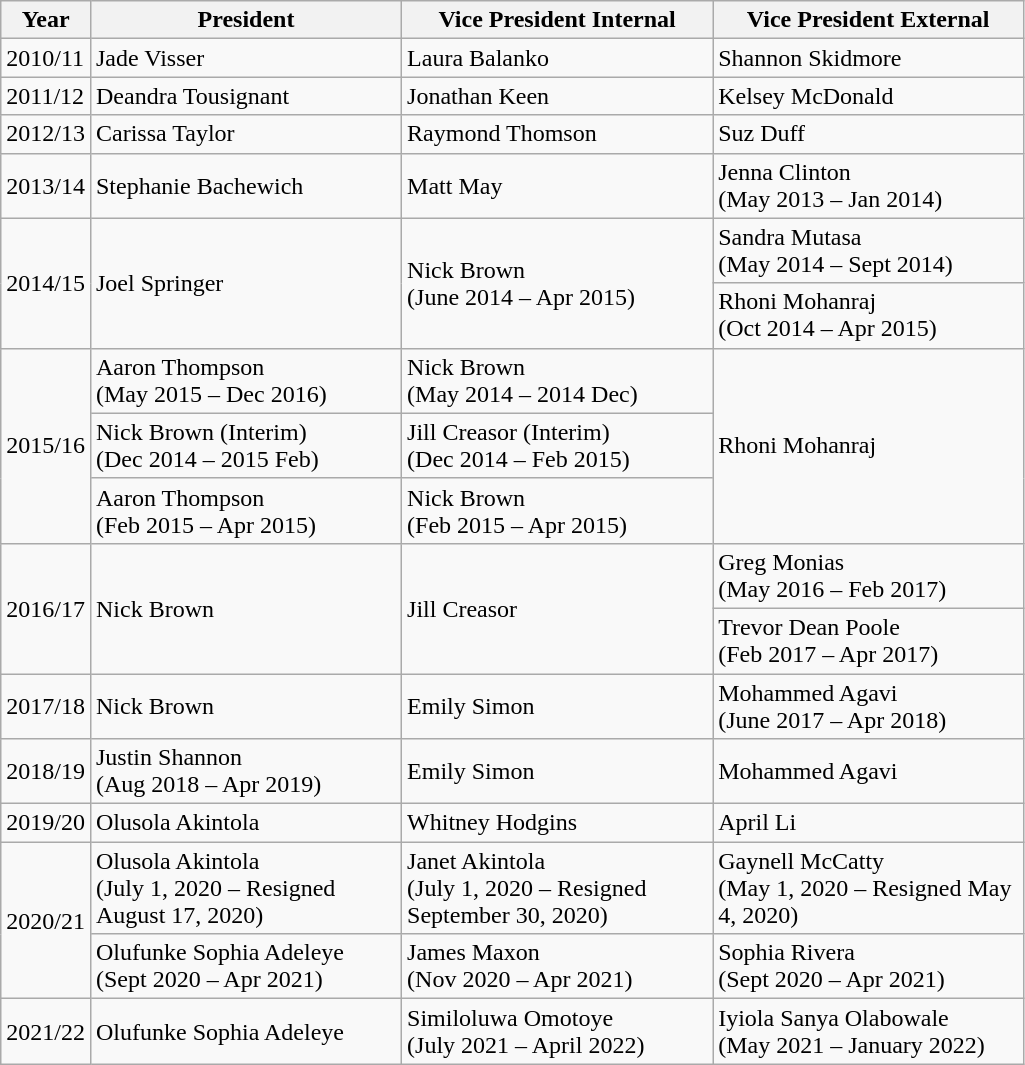<table class="wikitable">
<tr>
<th>Year</th>
<th>President</th>
<th>Vice President Internal</th>
<th>Vice President External</th>
</tr>
<tr>
<td>2010/11</td>
<td style="width: 200px;">Jade Visser</td>
<td style="width: 200px;">Laura Balanko</td>
<td style="width: 200px;">Shannon Skidmore</td>
</tr>
<tr>
<td>2011/12</td>
<td>Deandra Tousignant</td>
<td>Jonathan Keen</td>
<td>Kelsey McDonald</td>
</tr>
<tr>
<td>2012/13</td>
<td>Carissa Taylor</td>
<td>Raymond Thomson</td>
<td>Suz Duff</td>
</tr>
<tr>
<td>2013/14</td>
<td>Stephanie Bachewich</td>
<td>Matt May</td>
<td>Jenna Clinton<br>(May 2013 – Jan 2014)</td>
</tr>
<tr>
<td rowspan="2">2014/15</td>
<td rowspan="2">Joel Springer</td>
<td rowspan="2">Nick Brown<br>(June 2014 – Apr 2015)</td>
<td>Sandra Mutasa<br>(May 2014 – Sept 2014)</td>
</tr>
<tr>
<td>Rhoni Mohanraj<br>(Oct 2014 – Apr 2015)</td>
</tr>
<tr>
<td rowspan="3">2015/16</td>
<td>Aaron Thompson<br>(May 2015 – Dec 2016)</td>
<td>Nick Brown<br>(May 2014 – 2014 Dec)</td>
<td rowspan="3">Rhoni Mohanraj</td>
</tr>
<tr>
<td>Nick Brown (Interim)<br>(Dec 2014 – 2015 Feb)</td>
<td>Jill Creasor (Interim)<br>(Dec 2014 – Feb 2015)</td>
</tr>
<tr>
<td>Aaron Thompson<br>(Feb 2015 – Apr 2015)</td>
<td>Nick Brown<br>(Feb 2015 – Apr 2015)</td>
</tr>
<tr>
<td rowspan="2">2016/17</td>
<td rowspan="2">Nick Brown</td>
<td rowspan="2">Jill Creasor</td>
<td>Greg Monias<br>(May 2016 – Feb 2017)</td>
</tr>
<tr>
<td>Trevor Dean Poole<br>(Feb 2017 – Apr 2017)</td>
</tr>
<tr>
<td>2017/18</td>
<td>Nick Brown</td>
<td>Emily Simon</td>
<td>Mohammed Agavi<br>(June 2017 – Apr 2018)</td>
</tr>
<tr>
<td>2018/19</td>
<td>Justin Shannon<br>(Aug 2018 – Apr 2019)</td>
<td>Emily Simon</td>
<td>Mohammed Agavi</td>
</tr>
<tr>
<td>2019/20</td>
<td>Olusola Akintola</td>
<td>Whitney Hodgins</td>
<td>April Li</td>
</tr>
<tr>
<td rowspan="2">2020/21</td>
<td>Olusola Akintola<br>(July 1, 2020 – Resigned August 17, 2020)</td>
<td>Janet Akintola<br>(July 1, 2020 – Resigned September 30, 2020)</td>
<td>Gaynell McCatty<br>(May 1, 2020 – Resigned May 4, 2020)</td>
</tr>
<tr>
<td>Olufunke Sophia Adeleye<br>(Sept 2020 – Apr 2021)</td>
<td>James Maxon<br>(Nov 2020 – Apr 2021)</td>
<td>Sophia Rivera<br>(Sept 2020 – Apr 2021)</td>
</tr>
<tr>
<td>2021/22</td>
<td>Olufunke Sophia Adeleye</td>
<td>Similoluwa Omotoye<br>(July 2021 – April 2022)</td>
<td>Iyiola Sanya Olabowale<br>(May 2021 – January 2022)</td>
</tr>
</table>
